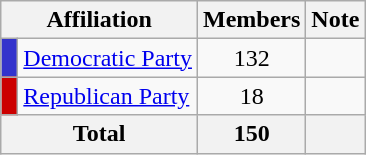<table class="wikitable">
<tr>
<th colspan="2" align="center" valign="bottom">Affiliation</th>
<th valign="bottom">Members</th>
<th valign="bottom">Note</th>
</tr>
<tr>
<td bgcolor="#3333CC"> </td>
<td><a href='#'>Democratic Party</a></td>
<td align="center">132</td>
<td></td>
</tr>
<tr>
<td bgcolor="#CC0000"> </td>
<td><a href='#'>Republican Party</a></td>
<td align="center">18</td>
<td></td>
</tr>
<tr>
<th colspan="2" align="center"><strong>Total</strong></th>
<th align="center"><strong>150</strong></th>
<th></th>
</tr>
</table>
